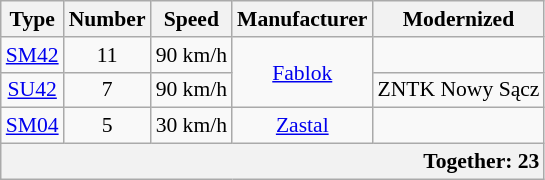<table class="wikitable sortable" style="text-align:center; font-size:90%;">
<tr>
<th>Type</th>
<th>Number</th>
<th>Speed</th>
<th>Manufacturer</th>
<th>Modernized</th>
</tr>
<tr>
<td><a href='#'>SM42</a></td>
<td>11</td>
<td>90 km/h</td>
<td rowspan="2"><a href='#'>Fablok</a></td>
<td></td>
</tr>
<tr>
<td><a href='#'>SU42</a></td>
<td>7</td>
<td>90 km/h</td>
<td>ZNTK Nowy Sącz</td>
</tr>
<tr>
<td><a href='#'>SM04</a></td>
<td>5</td>
<td>30 km/h</td>
<td><a href='#'>Zastal</a></td>
<td></td>
</tr>
<tr class="sortbottom">
<th colspan="5" style="text-align:right"><strong>Together: 23</strong></th>
</tr>
</table>
